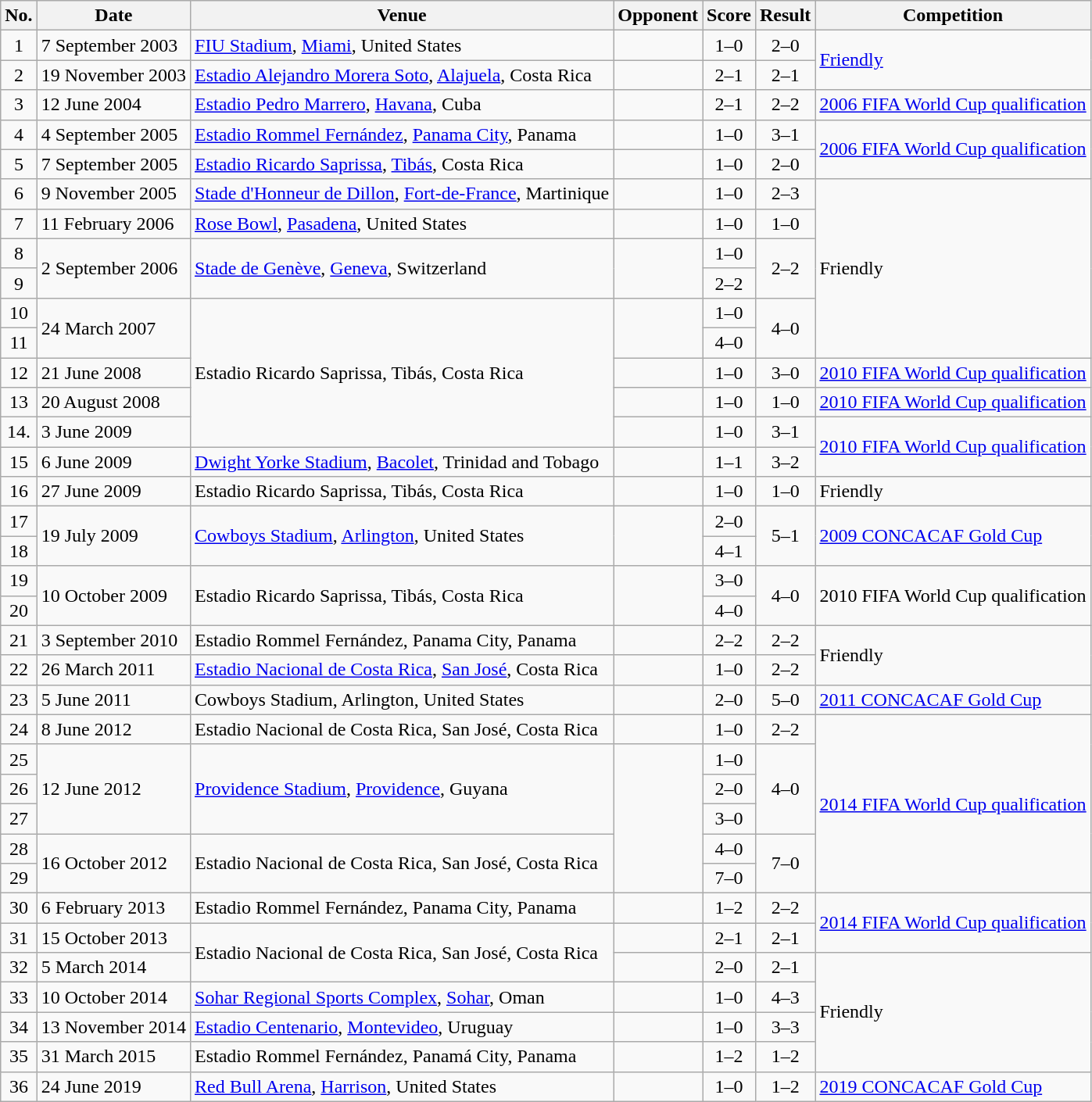<table class="wikitable sortable">
<tr>
<th scope="col">No.</th>
<th scope="col">Date</th>
<th scope="col">Venue</th>
<th scope="col">Opponent</th>
<th scope="col">Score</th>
<th scope="col">Result</th>
<th scope="col">Competition</th>
</tr>
<tr>
<td align="center">1</td>
<td>7 September 2003</td>
<td><a href='#'>FIU Stadium</a>, <a href='#'>Miami</a>, United States</td>
<td></td>
<td align="center">1–0</td>
<td align="center">2–0</td>
<td rowspan="2"><a href='#'>Friendly</a></td>
</tr>
<tr>
<td align="center">2</td>
<td>19 November 2003</td>
<td><a href='#'>Estadio Alejandro Morera Soto</a>, <a href='#'>Alajuela</a>, Costa Rica</td>
<td></td>
<td align="center">2–1</td>
<td align="center">2–1</td>
</tr>
<tr>
<td align="center">3</td>
<td>12 June 2004</td>
<td><a href='#'>Estadio Pedro Marrero</a>, <a href='#'>Havana</a>, Cuba</td>
<td></td>
<td align="center">2–1</td>
<td align="center">2–2</td>
<td><a href='#'>2006 FIFA World Cup qualification</a></td>
</tr>
<tr>
<td align="center">4</td>
<td>4 September 2005</td>
<td><a href='#'>Estadio Rommel Fernández</a>, <a href='#'>Panama City</a>, Panama</td>
<td></td>
<td align="center">1–0</td>
<td align="center">3–1</td>
<td rowspan="2"><a href='#'>2006 FIFA World Cup qualification</a></td>
</tr>
<tr>
<td align="center">5</td>
<td>7 September 2005</td>
<td><a href='#'>Estadio Ricardo Saprissa</a>, <a href='#'>Tibás</a>, Costa Rica</td>
<td></td>
<td align="center">1–0</td>
<td align="center">2–0</td>
</tr>
<tr>
<td align="center">6</td>
<td>9 November 2005</td>
<td><a href='#'>Stade d'Honneur de Dillon</a>, <a href='#'>Fort-de-France</a>, Martinique</td>
<td></td>
<td align="center">1–0</td>
<td align="center">2–3</td>
<td rowspan="6">Friendly</td>
</tr>
<tr>
<td align="center">7</td>
<td>11 February 2006</td>
<td><a href='#'>Rose Bowl</a>, <a href='#'>Pasadena</a>, United States</td>
<td></td>
<td align="center">1–0</td>
<td align="center">1–0</td>
</tr>
<tr>
<td align="center">8</td>
<td rowspan="2">2 September 2006</td>
<td rowspan="2"><a href='#'>Stade de Genève</a>, <a href='#'>Geneva</a>, Switzerland</td>
<td rowspan="2"></td>
<td align="center">1–0</td>
<td rowspan="2" align="center">2–2</td>
</tr>
<tr>
<td align="center">9</td>
<td align=center>2–2</td>
</tr>
<tr>
<td align="center">10</td>
<td rowspan="2">24 March 2007</td>
<td rowspan="5">Estadio Ricardo Saprissa, Tibás, Costa Rica</td>
<td rowspan="2"></td>
<td align="center">1–0</td>
<td rowspan="2" align="center">4–0</td>
</tr>
<tr>
<td align="center">11</td>
<td align="center">4–0</td>
</tr>
<tr>
<td align="center">12</td>
<td>21 June 2008</td>
<td></td>
<td align="center">1–0</td>
<td align="center">3–0</td>
<td><a href='#'>2010 FIFA World Cup qualification</a></td>
</tr>
<tr>
<td align="center">13</td>
<td>20 August 2008</td>
<td></td>
<td align="center">1–0</td>
<td align="center">1–0</td>
<td><a href='#'>2010 FIFA World Cup qualification</a></td>
</tr>
<tr>
<td align="center">14.</td>
<td>3 June 2009</td>
<td></td>
<td align="center">1–0</td>
<td align="center">3–1</td>
<td rowspan="2"><a href='#'>2010 FIFA World Cup qualification</a></td>
</tr>
<tr>
<td align="center">15</td>
<td>6 June 2009</td>
<td><a href='#'>Dwight Yorke Stadium</a>, <a href='#'>Bacolet</a>, Trinidad and Tobago</td>
<td></td>
<td align="center">1–1</td>
<td align="center">3–2</td>
</tr>
<tr>
<td align="center">16</td>
<td>27 June 2009</td>
<td>Estadio Ricardo Saprissa, Tibás, Costa Rica</td>
<td></td>
<td align="center">1–0</td>
<td align="center">1–0</td>
<td>Friendly</td>
</tr>
<tr>
<td align="center">17</td>
<td rowspan="2">19 July 2009</td>
<td rowspan="2"><a href='#'>Cowboys Stadium</a>, <a href='#'>Arlington</a>, United States</td>
<td rowspan="2"></td>
<td align="center">2–0</td>
<td rowspan="2" align="center">5–1</td>
<td rowspan="2"><a href='#'>2009 CONCACAF Gold Cup</a></td>
</tr>
<tr>
<td align="center">18</td>
<td align="center">4–1</td>
</tr>
<tr>
<td align="center">19</td>
<td rowspan="2">10 October 2009</td>
<td rowspan="2">Estadio Ricardo Saprissa, Tibás, Costa Rica</td>
<td rowspan="2"></td>
<td align="center">3–0</td>
<td rowspan="2" align="center">4–0</td>
<td rowspan="2">2010 FIFA World Cup qualification</td>
</tr>
<tr>
<td align="center">20</td>
<td align="center">4–0</td>
</tr>
<tr>
<td align="center">21</td>
<td>3 September 2010</td>
<td>Estadio Rommel Fernández, Panama City, Panama</td>
<td></td>
<td align="center">2–2</td>
<td align="center">2–2</td>
<td rowspan="2">Friendly</td>
</tr>
<tr>
<td align="center">22</td>
<td>26 March 2011</td>
<td><a href='#'>Estadio Nacional de Costa Rica</a>, <a href='#'>San José</a>, Costa Rica</td>
<td></td>
<td align="center">1–0</td>
<td align="center">2–2</td>
</tr>
<tr>
<td align="center">23</td>
<td>5 June 2011</td>
<td>Cowboys Stadium, Arlington, United States</td>
<td></td>
<td align="center">2–0</td>
<td align="center">5–0</td>
<td><a href='#'>2011 CONCACAF Gold Cup</a></td>
</tr>
<tr>
<td align="center">24</td>
<td>8 June 2012</td>
<td>Estadio Nacional de Costa Rica, San José, Costa Rica</td>
<td></td>
<td align="center">1–0</td>
<td align="center">2–2</td>
<td rowspan="6"><a href='#'>2014 FIFA World Cup qualification</a></td>
</tr>
<tr>
<td align="center">25</td>
<td rowspan="3">12 June 2012</td>
<td rowspan="3"><a href='#'>Providence Stadium</a>, <a href='#'>Providence</a>, Guyana</td>
<td rowspan="5"></td>
<td align="center">1–0</td>
<td rowspan="3" align="center">4–0</td>
</tr>
<tr>
<td align="center">26</td>
<td align="center">2–0</td>
</tr>
<tr>
<td align="center">27</td>
<td align="center">3–0</td>
</tr>
<tr>
<td align="center">28</td>
<td rowspan="2">16 October 2012</td>
<td rowspan="2">Estadio Nacional de Costa Rica, San José, Costa Rica</td>
<td align="center">4–0</td>
<td rowspan="2" align="center">7–0</td>
</tr>
<tr>
<td align="center">29</td>
<td align="center">7–0</td>
</tr>
<tr>
<td align="center">30</td>
<td>6 February 2013</td>
<td>Estadio Rommel Fernández, Panama City, Panama</td>
<td></td>
<td align="center">1–2</td>
<td align="center">2–2</td>
<td rowspan="2"><a href='#'>2014 FIFA World Cup qualification</a></td>
</tr>
<tr>
<td align="center">31</td>
<td>15 October 2013</td>
<td rowspan="2">Estadio Nacional de Costa Rica, San José, Costa Rica</td>
<td></td>
<td align="center">2–1</td>
<td align="center">2–1</td>
</tr>
<tr>
<td align="center">32</td>
<td>5 March 2014</td>
<td></td>
<td align="center">2–0</td>
<td align="center">2–1</td>
<td rowspan="4">Friendly</td>
</tr>
<tr>
<td align="center">33</td>
<td>10 October 2014</td>
<td><a href='#'>Sohar Regional Sports Complex</a>, <a href='#'>Sohar</a>, Oman</td>
<td></td>
<td align="center">1–0</td>
<td align="center">4–3</td>
</tr>
<tr>
<td align="center">34</td>
<td>13 November 2014</td>
<td><a href='#'>Estadio Centenario</a>, <a href='#'>Montevideo</a>, Uruguay</td>
<td></td>
<td align="center">1–0</td>
<td align="center">3–3</td>
</tr>
<tr>
<td align="center">35</td>
<td>31 March 2015</td>
<td>Estadio Rommel Fernández, Panamá City, Panama</td>
<td></td>
<td align="center">1–2</td>
<td align="center">1–2</td>
</tr>
<tr>
<td align="center">36</td>
<td>24 June 2019</td>
<td><a href='#'>Red Bull Arena</a>, <a href='#'>Harrison</a>, United States</td>
<td></td>
<td align="center">1–0</td>
<td align="center">1–2</td>
<td><a href='#'>2019 CONCACAF Gold Cup</a></td>
</tr>
</table>
